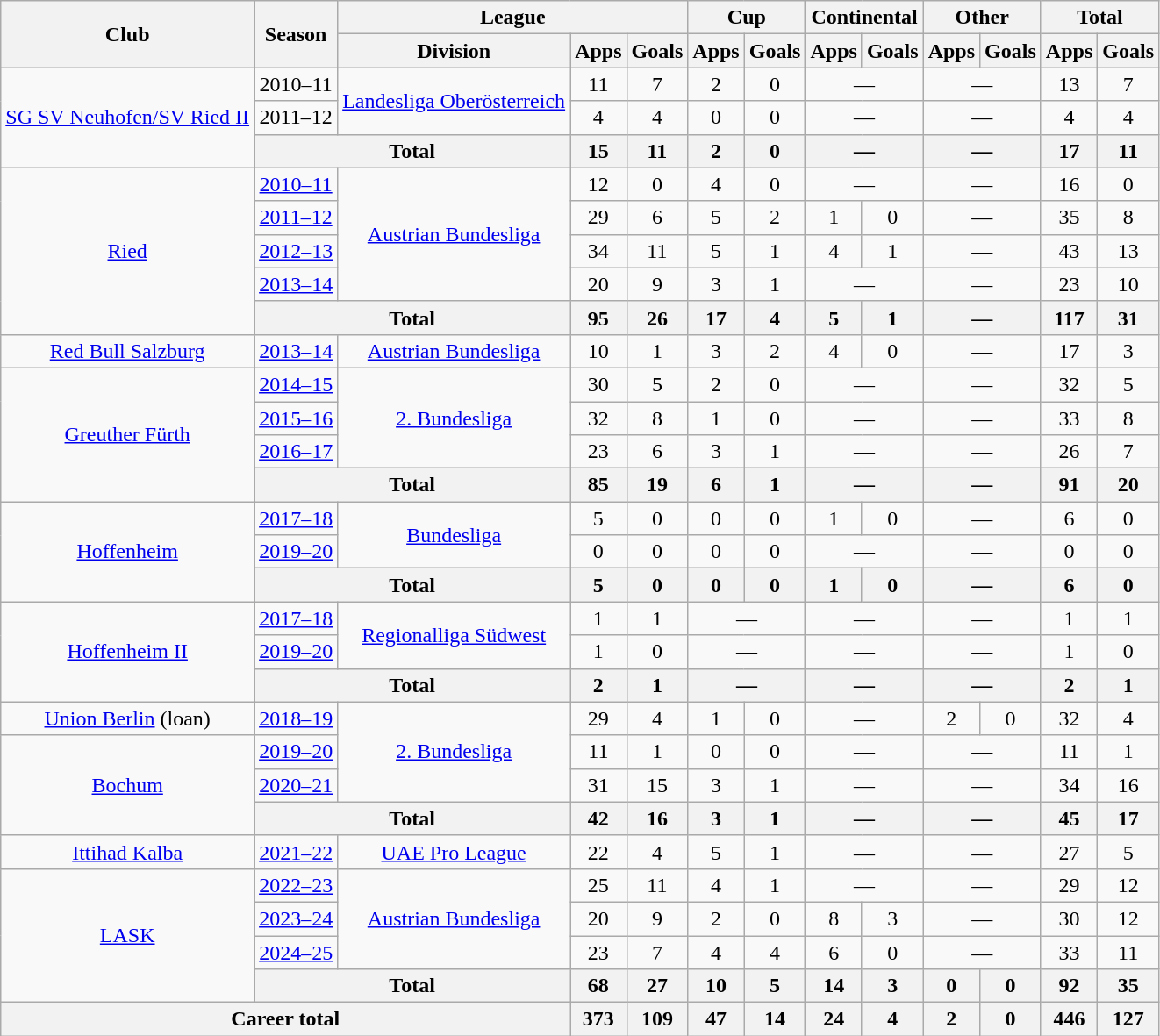<table class="wikitable" style="text-align:center">
<tr>
<th rowspan="2">Club</th>
<th rowspan="2">Season</th>
<th colspan="3">League</th>
<th colspan="2">Cup</th>
<th colspan="2">Continental</th>
<th colspan="2">Other</th>
<th colspan="2">Total</th>
</tr>
<tr>
<th>Division</th>
<th>Apps</th>
<th>Goals</th>
<th>Apps</th>
<th>Goals</th>
<th>Apps</th>
<th>Goals</th>
<th>Apps</th>
<th>Goals</th>
<th>Apps</th>
<th>Goals</th>
</tr>
<tr>
<td rowspan="3"><a href='#'>SG SV Neuhofen/SV Ried II</a></td>
<td>2010–11</td>
<td rowspan="2"><a href='#'>Landesliga Oberösterreich</a></td>
<td>11</td>
<td>7</td>
<td>2</td>
<td>0</td>
<td colspan="2">—</td>
<td colspan="2">—</td>
<td>13</td>
<td>7</td>
</tr>
<tr>
<td>2011–12</td>
<td>4</td>
<td>4</td>
<td>0</td>
<td>0</td>
<td colspan="2">—</td>
<td colspan="2">—</td>
<td>4</td>
<td>4</td>
</tr>
<tr>
<th colspan="2">Total</th>
<th>15</th>
<th>11</th>
<th>2</th>
<th>0</th>
<th colspan="2">—</th>
<th colspan="2">—</th>
<th>17</th>
<th>11</th>
</tr>
<tr>
<td rowspan="5"><a href='#'>Ried</a></td>
<td><a href='#'>2010–11</a></td>
<td rowspan="4"><a href='#'>Austrian Bundesliga</a></td>
<td>12</td>
<td>0</td>
<td>4</td>
<td>0</td>
<td colspan="2">—</td>
<td colspan="2">—</td>
<td>16</td>
<td>0</td>
</tr>
<tr>
<td><a href='#'>2011–12</a></td>
<td>29</td>
<td>6</td>
<td>5</td>
<td>2</td>
<td>1</td>
<td>0</td>
<td colspan="2">—</td>
<td>35</td>
<td>8</td>
</tr>
<tr>
<td><a href='#'>2012–13</a></td>
<td>34</td>
<td>11</td>
<td>5</td>
<td>1</td>
<td>4</td>
<td>1</td>
<td colspan="2">—</td>
<td>43</td>
<td>13</td>
</tr>
<tr>
<td><a href='#'>2013–14</a></td>
<td>20</td>
<td>9</td>
<td>3</td>
<td>1</td>
<td colspan="2">—</td>
<td colspan="2">—</td>
<td>23</td>
<td>10</td>
</tr>
<tr>
<th colspan="2">Total</th>
<th>95</th>
<th>26</th>
<th>17</th>
<th>4</th>
<th>5</th>
<th>1</th>
<th colspan="2">—</th>
<th>117</th>
<th>31</th>
</tr>
<tr>
<td><a href='#'>Red Bull Salzburg</a></td>
<td><a href='#'>2013–14</a></td>
<td><a href='#'>Austrian Bundesliga</a></td>
<td>10</td>
<td>1</td>
<td>3</td>
<td>2</td>
<td>4</td>
<td>0</td>
<td colspan="2">—</td>
<td>17</td>
<td>3</td>
</tr>
<tr>
<td rowspan="4"><a href='#'>Greuther Fürth</a></td>
<td><a href='#'>2014–15</a></td>
<td rowspan="3"><a href='#'>2. Bundesliga</a></td>
<td>30</td>
<td>5</td>
<td>2</td>
<td>0</td>
<td colspan="2">—</td>
<td colspan="2">—</td>
<td>32</td>
<td>5</td>
</tr>
<tr>
<td><a href='#'>2015–16</a></td>
<td>32</td>
<td>8</td>
<td>1</td>
<td>0</td>
<td colspan="2">—</td>
<td colspan="2">—</td>
<td>33</td>
<td>8</td>
</tr>
<tr>
<td><a href='#'>2016–17</a></td>
<td>23</td>
<td>6</td>
<td>3</td>
<td>1</td>
<td colspan="2">—</td>
<td colspan="2">—</td>
<td>26</td>
<td>7</td>
</tr>
<tr>
<th colspan="2">Total</th>
<th>85</th>
<th>19</th>
<th>6</th>
<th>1</th>
<th colspan="2">—</th>
<th colspan="2">—</th>
<th>91</th>
<th>20</th>
</tr>
<tr>
<td rowspan="3"><a href='#'>Hoffenheim</a></td>
<td><a href='#'>2017–18</a></td>
<td rowspan="2"><a href='#'>Bundesliga</a></td>
<td>5</td>
<td>0</td>
<td>0</td>
<td>0</td>
<td>1</td>
<td>0</td>
<td colspan="2">—</td>
<td>6</td>
<td>0</td>
</tr>
<tr>
<td><a href='#'>2019–20</a></td>
<td>0</td>
<td>0</td>
<td>0</td>
<td>0</td>
<td colspan="2">—</td>
<td colspan="2">—</td>
<td>0</td>
<td>0</td>
</tr>
<tr>
<th colspan="2">Total</th>
<th>5</th>
<th>0</th>
<th>0</th>
<th>0</th>
<th>1</th>
<th>0</th>
<th colspan="2">—</th>
<th>6</th>
<th>0</th>
</tr>
<tr>
<td rowspan="3"><a href='#'>Hoffenheim II</a></td>
<td><a href='#'>2017–18</a></td>
<td rowspan="2"><a href='#'>Regionalliga Südwest</a></td>
<td>1</td>
<td>1</td>
<td colspan="2">—</td>
<td colspan="2">—</td>
<td colspan="2">—</td>
<td>1</td>
<td>1</td>
</tr>
<tr>
<td><a href='#'>2019–20</a></td>
<td>1</td>
<td>0</td>
<td colspan="2">—</td>
<td colspan="2">—</td>
<td colspan="2">—</td>
<td>1</td>
<td>0</td>
</tr>
<tr>
<th colspan="2">Total</th>
<th>2</th>
<th>1</th>
<th colspan="2">—</th>
<th colspan="2">—</th>
<th colspan="2">—</th>
<th>2</th>
<th>1</th>
</tr>
<tr>
<td><a href='#'>Union Berlin</a> (loan)</td>
<td><a href='#'>2018–19</a></td>
<td rowspan="3"><a href='#'>2. Bundesliga</a></td>
<td>29</td>
<td>4</td>
<td>1</td>
<td>0</td>
<td colspan="2">—</td>
<td>2</td>
<td>0</td>
<td>32</td>
<td>4</td>
</tr>
<tr>
<td rowspan="3"><a href='#'>Bochum</a></td>
<td><a href='#'>2019–20</a></td>
<td>11</td>
<td>1</td>
<td>0</td>
<td>0</td>
<td colspan="2">—</td>
<td colspan="2">—</td>
<td>11</td>
<td>1</td>
</tr>
<tr>
<td><a href='#'>2020–21</a></td>
<td>31</td>
<td>15</td>
<td>3</td>
<td>1</td>
<td colspan="2">—</td>
<td colspan="2">—</td>
<td>34</td>
<td>16</td>
</tr>
<tr>
<th colspan="2">Total</th>
<th>42</th>
<th>16</th>
<th>3</th>
<th>1</th>
<th colspan="2">—</th>
<th colspan="2">—</th>
<th>45</th>
<th>17</th>
</tr>
<tr>
<td><a href='#'>Ittihad Kalba</a></td>
<td><a href='#'>2021–22</a></td>
<td><a href='#'>UAE Pro League</a></td>
<td>22</td>
<td>4</td>
<td>5</td>
<td>1</td>
<td colspan="2">—</td>
<td colspan="2">—</td>
<td>27</td>
<td>5</td>
</tr>
<tr>
<td rowspan="4"><a href='#'>LASK</a></td>
<td><a href='#'>2022–23</a></td>
<td rowspan="3"><a href='#'>Austrian Bundesliga</a></td>
<td>25</td>
<td>11</td>
<td>4</td>
<td>1</td>
<td colspan="2">—</td>
<td colspan="2">—</td>
<td>29</td>
<td>12</td>
</tr>
<tr>
<td><a href='#'>2023–24</a></td>
<td>20</td>
<td>9</td>
<td>2</td>
<td>0</td>
<td>8</td>
<td>3</td>
<td colspan="2">—</td>
<td>30</td>
<td>12</td>
</tr>
<tr>
<td><a href='#'>2024–25</a></td>
<td>23</td>
<td>7</td>
<td>4</td>
<td>4</td>
<td>6</td>
<td>0</td>
<td colspan="2">—</td>
<td>33</td>
<td>11</td>
</tr>
<tr>
<th colspan="2">Total</th>
<th>68</th>
<th>27</th>
<th>10</th>
<th>5</th>
<th>14</th>
<th>3</th>
<th>0</th>
<th>0</th>
<th>92</th>
<th>35</th>
</tr>
<tr>
<th colspan="3">Career total</th>
<th>373</th>
<th>109</th>
<th>47</th>
<th>14</th>
<th>24</th>
<th>4</th>
<th>2</th>
<th>0</th>
<th>446</th>
<th>127</th>
</tr>
</table>
